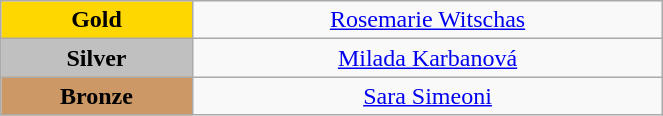<table class="wikitable" style="text-align:center; " width="35%">
<tr>
<td bgcolor="gold"><strong>Gold</strong></td>
<td><a href='#'>Rosemarie Witschas</a><br>  <small><em></em></small></td>
</tr>
<tr>
<td bgcolor="silver"><strong>Silver</strong></td>
<td><a href='#'>Milada Karbanová</a><br>  <small><em></em></small></td>
</tr>
<tr>
<td bgcolor="CC9966"><strong>Bronze</strong></td>
<td><a href='#'>Sara Simeoni</a><br>  <small><em></em></small></td>
</tr>
</table>
